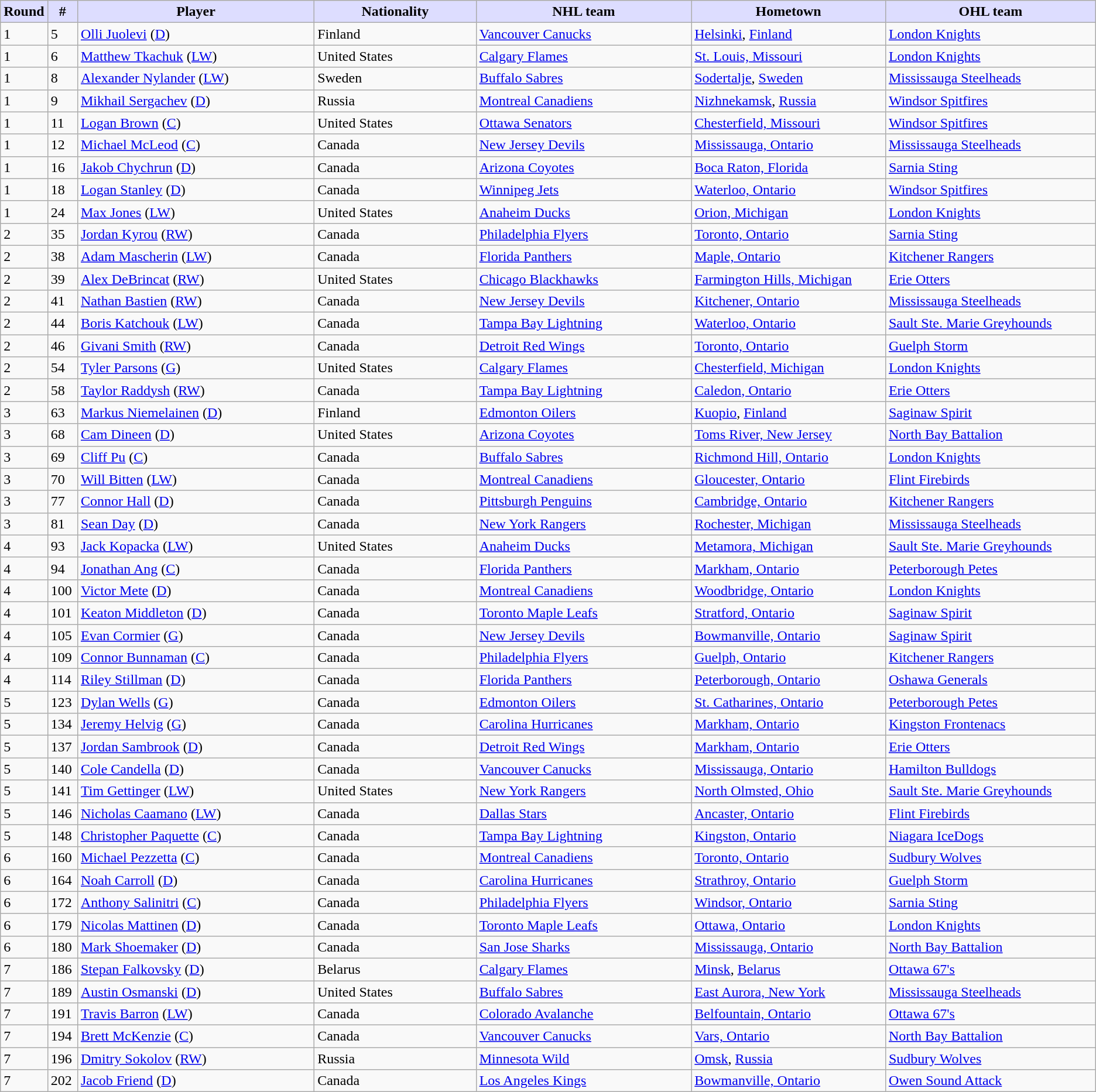<table class="wikitable">
<tr>
<th style="background:#ddf; width:2.75%;">Round</th>
<th style="background:#ddf; width:2.75%;">#</th>
<th style="background:#ddf; width:22.0%;">Player</th>
<th style="background:#ddf; width:15.0%;">Nationality</th>
<th style="background:#ddf; width:20.0%;">NHL team</th>
<th style="background:#ddf; width:18.0%;">Hometown</th>
<th style="background:#ddf; width:100.0%;">OHL team</th>
</tr>
<tr>
<td>1</td>
<td>5</td>
<td><a href='#'>Olli Juolevi</a> (<a href='#'>D</a>)</td>
<td> Finland</td>
<td><a href='#'>Vancouver Canucks</a></td>
<td><a href='#'>Helsinki</a>, <a href='#'>Finland</a></td>
<td><a href='#'>London Knights</a></td>
</tr>
<tr>
<td>1</td>
<td>6</td>
<td><a href='#'>Matthew Tkachuk</a> (<a href='#'>LW</a>)</td>
<td> United States</td>
<td><a href='#'>Calgary Flames</a></td>
<td><a href='#'>St. Louis, Missouri</a></td>
<td><a href='#'>London Knights</a></td>
</tr>
<tr>
<td>1</td>
<td>8</td>
<td><a href='#'>Alexander Nylander</a> (<a href='#'>LW</a>)</td>
<td> Sweden</td>
<td><a href='#'>Buffalo Sabres</a></td>
<td><a href='#'>Sodertalje</a>, <a href='#'>Sweden</a></td>
<td><a href='#'>Mississauga Steelheads</a></td>
</tr>
<tr>
<td>1</td>
<td>9</td>
<td><a href='#'>Mikhail Sergachev</a> (<a href='#'>D</a>)</td>
<td> Russia</td>
<td><a href='#'>Montreal Canadiens</a></td>
<td><a href='#'>Nizhnekamsk</a>, <a href='#'>Russia</a></td>
<td><a href='#'>Windsor Spitfires</a></td>
</tr>
<tr>
<td>1</td>
<td>11</td>
<td><a href='#'>Logan Brown</a> (<a href='#'>C</a>)</td>
<td> United States</td>
<td><a href='#'>Ottawa Senators</a></td>
<td><a href='#'>Chesterfield, Missouri</a></td>
<td><a href='#'>Windsor Spitfires</a></td>
</tr>
<tr>
<td>1</td>
<td>12</td>
<td><a href='#'>Michael McLeod</a> (<a href='#'>C</a>)</td>
<td> Canada</td>
<td><a href='#'>New Jersey Devils</a></td>
<td><a href='#'>Mississauga, Ontario</a></td>
<td><a href='#'>Mississauga Steelheads</a></td>
</tr>
<tr>
<td>1</td>
<td>16</td>
<td><a href='#'>Jakob Chychrun</a> (<a href='#'>D</a>)</td>
<td> Canada</td>
<td><a href='#'>Arizona Coyotes</a></td>
<td><a href='#'>Boca Raton, Florida</a></td>
<td><a href='#'>Sarnia Sting</a></td>
</tr>
<tr>
<td>1</td>
<td>18</td>
<td><a href='#'>Logan Stanley</a> (<a href='#'>D</a>)</td>
<td> Canada</td>
<td><a href='#'>Winnipeg Jets</a></td>
<td><a href='#'>Waterloo, Ontario</a></td>
<td><a href='#'>Windsor Spitfires</a></td>
</tr>
<tr>
<td>1</td>
<td>24</td>
<td><a href='#'>Max Jones</a> (<a href='#'>LW</a>)</td>
<td> United States</td>
<td><a href='#'>Anaheim Ducks</a></td>
<td><a href='#'>Orion, Michigan</a></td>
<td><a href='#'>London Knights</a></td>
</tr>
<tr>
<td>2</td>
<td>35</td>
<td><a href='#'>Jordan Kyrou</a> (<a href='#'>RW</a>)</td>
<td> Canada</td>
<td><a href='#'>Philadelphia Flyers</a></td>
<td><a href='#'>Toronto, Ontario</a></td>
<td><a href='#'>Sarnia Sting</a></td>
</tr>
<tr>
<td>2</td>
<td>38</td>
<td><a href='#'>Adam Mascherin</a> (<a href='#'>LW</a>)</td>
<td> Canada</td>
<td><a href='#'>Florida Panthers</a></td>
<td><a href='#'>Maple, Ontario</a></td>
<td><a href='#'>Kitchener Rangers</a></td>
</tr>
<tr>
<td>2</td>
<td>39</td>
<td><a href='#'>Alex DeBrincat</a> (<a href='#'>RW</a>)</td>
<td> United States</td>
<td><a href='#'>Chicago Blackhawks</a></td>
<td><a href='#'>Farmington Hills, Michigan</a></td>
<td><a href='#'>Erie Otters</a></td>
</tr>
<tr>
<td>2</td>
<td>41</td>
<td><a href='#'>Nathan Bastien</a> (<a href='#'>RW</a>)</td>
<td> Canada</td>
<td><a href='#'>New Jersey Devils</a></td>
<td><a href='#'>Kitchener, Ontario</a></td>
<td><a href='#'>Mississauga Steelheads</a></td>
</tr>
<tr>
<td>2</td>
<td>44</td>
<td><a href='#'>Boris Katchouk</a> (<a href='#'>LW</a>)</td>
<td> Canada</td>
<td><a href='#'>Tampa Bay Lightning</a></td>
<td><a href='#'>Waterloo, Ontario</a></td>
<td><a href='#'>Sault Ste. Marie Greyhounds</a></td>
</tr>
<tr>
<td>2</td>
<td>46</td>
<td><a href='#'>Givani Smith</a> (<a href='#'>RW</a>)</td>
<td> Canada</td>
<td><a href='#'>Detroit Red Wings</a></td>
<td><a href='#'>Toronto, Ontario</a></td>
<td><a href='#'>Guelph Storm</a></td>
</tr>
<tr>
<td>2</td>
<td>54</td>
<td><a href='#'>Tyler Parsons</a> (<a href='#'>G</a>)</td>
<td> United States</td>
<td><a href='#'>Calgary Flames</a></td>
<td><a href='#'>Chesterfield, Michigan</a></td>
<td><a href='#'>London Knights</a></td>
</tr>
<tr>
<td>2</td>
<td>58</td>
<td><a href='#'>Taylor Raddysh</a> (<a href='#'>RW</a>)</td>
<td> Canada</td>
<td><a href='#'>Tampa Bay Lightning</a></td>
<td><a href='#'>Caledon, Ontario</a></td>
<td><a href='#'>Erie Otters</a></td>
</tr>
<tr>
<td>3</td>
<td>63</td>
<td><a href='#'>Markus Niemelainen</a> (<a href='#'>D</a>)</td>
<td> Finland</td>
<td><a href='#'>Edmonton Oilers</a></td>
<td><a href='#'>Kuopio</a>, <a href='#'>Finland</a></td>
<td><a href='#'>Saginaw Spirit</a></td>
</tr>
<tr>
<td>3</td>
<td>68</td>
<td><a href='#'>Cam Dineen</a> (<a href='#'>D</a>)</td>
<td> United States</td>
<td><a href='#'>Arizona Coyotes</a></td>
<td><a href='#'>Toms River, New Jersey</a></td>
<td><a href='#'>North Bay Battalion</a></td>
</tr>
<tr>
<td>3</td>
<td>69</td>
<td><a href='#'>Cliff Pu</a> (<a href='#'>C</a>)</td>
<td> Canada</td>
<td><a href='#'>Buffalo Sabres</a></td>
<td><a href='#'>Richmond Hill, Ontario</a></td>
<td><a href='#'>London Knights</a></td>
</tr>
<tr>
<td>3</td>
<td>70</td>
<td><a href='#'>Will Bitten</a> (<a href='#'>LW</a>)</td>
<td> Canada</td>
<td><a href='#'>Montreal Canadiens</a></td>
<td><a href='#'>Gloucester, Ontario</a></td>
<td><a href='#'>Flint Firebirds</a></td>
</tr>
<tr>
<td>3</td>
<td>77</td>
<td><a href='#'>Connor Hall</a> (<a href='#'>D</a>)</td>
<td> Canada</td>
<td><a href='#'>Pittsburgh Penguins</a></td>
<td><a href='#'>Cambridge, Ontario</a></td>
<td><a href='#'>Kitchener Rangers</a></td>
</tr>
<tr>
<td>3</td>
<td>81</td>
<td><a href='#'>Sean Day</a> (<a href='#'>D</a>)</td>
<td> Canada</td>
<td><a href='#'>New York Rangers</a></td>
<td><a href='#'>Rochester, Michigan</a></td>
<td><a href='#'>Mississauga Steelheads</a></td>
</tr>
<tr>
<td>4</td>
<td>93</td>
<td><a href='#'>Jack Kopacka</a> (<a href='#'>LW</a>)</td>
<td> United States</td>
<td><a href='#'>Anaheim Ducks</a></td>
<td><a href='#'>Metamora, Michigan</a></td>
<td><a href='#'>Sault Ste. Marie Greyhounds</a></td>
</tr>
<tr>
<td>4</td>
<td>94</td>
<td><a href='#'>Jonathan Ang</a> (<a href='#'>C</a>)</td>
<td> Canada</td>
<td><a href='#'>Florida Panthers</a></td>
<td><a href='#'>Markham, Ontario</a></td>
<td><a href='#'>Peterborough Petes</a></td>
</tr>
<tr>
<td>4</td>
<td>100</td>
<td><a href='#'>Victor Mete</a> (<a href='#'>D</a>)</td>
<td> Canada</td>
<td><a href='#'>Montreal Canadiens</a></td>
<td><a href='#'>Woodbridge, Ontario</a></td>
<td><a href='#'>London Knights</a></td>
</tr>
<tr>
<td>4</td>
<td>101</td>
<td><a href='#'>Keaton Middleton</a> (<a href='#'>D</a>)</td>
<td> Canada</td>
<td><a href='#'>Toronto Maple Leafs</a></td>
<td><a href='#'>Stratford, Ontario</a></td>
<td><a href='#'>Saginaw Spirit</a></td>
</tr>
<tr>
<td>4</td>
<td>105</td>
<td><a href='#'>Evan Cormier</a> (<a href='#'>G</a>)</td>
<td> Canada</td>
<td><a href='#'>New Jersey Devils</a></td>
<td><a href='#'>Bowmanville, Ontario</a></td>
<td><a href='#'>Saginaw Spirit</a></td>
</tr>
<tr>
<td>4</td>
<td>109</td>
<td><a href='#'>Connor Bunnaman</a> (<a href='#'>C</a>)</td>
<td> Canada</td>
<td><a href='#'>Philadelphia Flyers</a></td>
<td><a href='#'>Guelph, Ontario</a></td>
<td><a href='#'>Kitchener Rangers</a></td>
</tr>
<tr>
<td>4</td>
<td>114</td>
<td><a href='#'>Riley Stillman</a> (<a href='#'>D</a>)</td>
<td> Canada</td>
<td><a href='#'>Florida Panthers</a></td>
<td><a href='#'>Peterborough, Ontario</a></td>
<td><a href='#'>Oshawa Generals</a></td>
</tr>
<tr>
<td>5</td>
<td>123</td>
<td><a href='#'>Dylan Wells</a> (<a href='#'>G</a>)</td>
<td> Canada</td>
<td><a href='#'>Edmonton Oilers</a></td>
<td><a href='#'>St. Catharines, Ontario</a></td>
<td><a href='#'>Peterborough Petes</a></td>
</tr>
<tr>
<td>5</td>
<td>134</td>
<td><a href='#'>Jeremy Helvig</a> (<a href='#'>G</a>)</td>
<td> Canada</td>
<td><a href='#'>Carolina Hurricanes</a></td>
<td><a href='#'>Markham, Ontario</a></td>
<td><a href='#'>Kingston Frontenacs</a></td>
</tr>
<tr>
<td>5</td>
<td>137</td>
<td><a href='#'>Jordan Sambrook</a> (<a href='#'>D</a>)</td>
<td> Canada</td>
<td><a href='#'>Detroit Red Wings</a></td>
<td><a href='#'>Markham, Ontario</a></td>
<td><a href='#'>Erie Otters</a></td>
</tr>
<tr>
<td>5</td>
<td>140</td>
<td><a href='#'>Cole Candella</a> (<a href='#'>D</a>)</td>
<td> Canada</td>
<td><a href='#'>Vancouver Canucks</a></td>
<td><a href='#'>Mississauga, Ontario</a></td>
<td><a href='#'>Hamilton Bulldogs</a></td>
</tr>
<tr>
<td>5</td>
<td>141</td>
<td><a href='#'>Tim Gettinger</a> (<a href='#'>LW</a>)</td>
<td> United States</td>
<td><a href='#'>New York Rangers</a></td>
<td><a href='#'>North Olmsted, Ohio</a></td>
<td><a href='#'>Sault Ste. Marie Greyhounds</a></td>
</tr>
<tr>
<td>5</td>
<td>146</td>
<td><a href='#'>Nicholas Caamano</a> (<a href='#'>LW</a>)</td>
<td> Canada</td>
<td><a href='#'>Dallas Stars</a></td>
<td><a href='#'>Ancaster, Ontario</a></td>
<td><a href='#'>Flint Firebirds</a></td>
</tr>
<tr>
<td>5</td>
<td>148</td>
<td><a href='#'>Christopher Paquette</a> (<a href='#'>C</a>)</td>
<td> Canada</td>
<td><a href='#'>Tampa Bay Lightning</a></td>
<td><a href='#'>Kingston, Ontario</a></td>
<td><a href='#'>Niagara IceDogs</a></td>
</tr>
<tr>
<td>6</td>
<td>160</td>
<td><a href='#'>Michael Pezzetta</a> (<a href='#'>C</a>)</td>
<td> Canada</td>
<td><a href='#'>Montreal Canadiens</a></td>
<td><a href='#'>Toronto, Ontario</a></td>
<td><a href='#'>Sudbury Wolves</a></td>
</tr>
<tr>
<td>6</td>
<td>164</td>
<td><a href='#'>Noah Carroll</a> (<a href='#'>D</a>)</td>
<td> Canada</td>
<td><a href='#'>Carolina Hurricanes</a></td>
<td><a href='#'>Strathroy, Ontario</a></td>
<td><a href='#'>Guelph Storm</a></td>
</tr>
<tr>
<td>6</td>
<td>172</td>
<td><a href='#'>Anthony Salinitri</a> (<a href='#'>C</a>)</td>
<td> Canada</td>
<td><a href='#'>Philadelphia Flyers</a></td>
<td><a href='#'>Windsor, Ontario</a></td>
<td><a href='#'>Sarnia Sting</a></td>
</tr>
<tr>
<td>6</td>
<td>179</td>
<td><a href='#'>Nicolas Mattinen</a> (<a href='#'>D</a>)</td>
<td> Canada</td>
<td><a href='#'>Toronto Maple Leafs</a></td>
<td><a href='#'>Ottawa, Ontario</a></td>
<td><a href='#'>London Knights</a></td>
</tr>
<tr>
<td>6</td>
<td>180</td>
<td><a href='#'>Mark Shoemaker</a> (<a href='#'>D</a>)</td>
<td> Canada</td>
<td><a href='#'>San Jose Sharks</a></td>
<td><a href='#'>Mississauga, Ontario</a></td>
<td><a href='#'>North Bay Battalion</a></td>
</tr>
<tr>
<td>7</td>
<td>186</td>
<td><a href='#'>Stepan Falkovsky</a> (<a href='#'>D</a>)</td>
<td> Belarus</td>
<td><a href='#'>Calgary Flames</a></td>
<td><a href='#'>Minsk</a>, <a href='#'>Belarus</a></td>
<td><a href='#'>Ottawa 67's</a></td>
</tr>
<tr>
<td>7</td>
<td>189</td>
<td><a href='#'>Austin Osmanski</a> (<a href='#'>D</a>)</td>
<td> United States</td>
<td><a href='#'>Buffalo Sabres</a></td>
<td><a href='#'>East Aurora, New York</a></td>
<td><a href='#'>Mississauga Steelheads</a></td>
</tr>
<tr>
<td>7</td>
<td>191</td>
<td><a href='#'>Travis Barron</a> (<a href='#'>LW</a>)</td>
<td> Canada</td>
<td><a href='#'>Colorado Avalanche</a></td>
<td><a href='#'>Belfountain, Ontario</a></td>
<td><a href='#'>Ottawa 67's</a></td>
</tr>
<tr>
<td>7</td>
<td>194</td>
<td><a href='#'>Brett McKenzie</a> (<a href='#'>C</a>)</td>
<td> Canada</td>
<td><a href='#'>Vancouver Canucks</a></td>
<td><a href='#'>Vars, Ontario</a></td>
<td><a href='#'>North Bay Battalion</a></td>
</tr>
<tr>
<td>7</td>
<td>196</td>
<td><a href='#'>Dmitry Sokolov</a> (<a href='#'>RW</a>)</td>
<td> Russia</td>
<td><a href='#'>Minnesota Wild</a></td>
<td><a href='#'>Omsk</a>, <a href='#'>Russia</a></td>
<td><a href='#'>Sudbury Wolves</a></td>
</tr>
<tr>
<td>7</td>
<td>202</td>
<td><a href='#'>Jacob Friend</a> (<a href='#'>D</a>)</td>
<td> Canada</td>
<td><a href='#'>Los Angeles Kings</a></td>
<td><a href='#'>Bowmanville, Ontario</a></td>
<td><a href='#'>Owen Sound Attack</a></td>
</tr>
</table>
